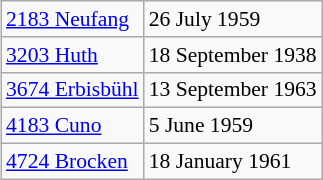<table class="wikitable" align="right" style="margin-left: 0.8em; margin-top: 0; font-size: 0.9em;">
<tr>
<td><a href='#'>2183 Neufang</a></td>
<td>26 July 1959</td>
</tr>
<tr>
<td><a href='#'>3203 Huth</a></td>
<td>18 September 1938</td>
</tr>
<tr>
<td><a href='#'>3674 Erbisbühl</a></td>
<td>13 September 1963</td>
</tr>
<tr>
<td><a href='#'>4183 Cuno</a></td>
<td>5 June 1959</td>
</tr>
<tr>
<td><a href='#'>4724 Brocken</a></td>
<td>18 January 1961</td>
</tr>
</table>
